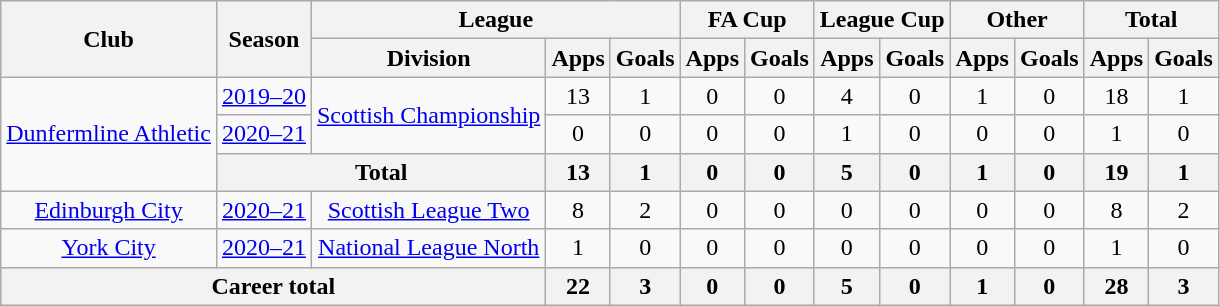<table class="wikitable" style="text-align: center">
<tr>
<th rowspan="2">Club</th>
<th rowspan="2">Season</th>
<th colspan="3">League</th>
<th colspan="2">FA Cup</th>
<th colspan="2">League Cup</th>
<th colspan="2">Other</th>
<th colspan="2">Total</th>
</tr>
<tr>
<th>Division</th>
<th>Apps</th>
<th>Goals</th>
<th>Apps</th>
<th>Goals</th>
<th>Apps</th>
<th>Goals</th>
<th>Apps</th>
<th>Goals</th>
<th>Apps</th>
<th>Goals</th>
</tr>
<tr>
<td rowspan=3><a href='#'>Dunfermline Athletic</a></td>
<td><a href='#'>2019–20</a></td>
<td rowspan=2><a href='#'>Scottish Championship</a></td>
<td>13</td>
<td>1</td>
<td>0</td>
<td>0</td>
<td>4</td>
<td>0</td>
<td>1</td>
<td>0</td>
<td>18</td>
<td>1</td>
</tr>
<tr>
<td><a href='#'>2020–21</a></td>
<td>0</td>
<td>0</td>
<td>0</td>
<td>0</td>
<td>1</td>
<td>0</td>
<td>0</td>
<td>0</td>
<td>1</td>
<td>0</td>
</tr>
<tr>
<th colspan=2>Total</th>
<th>13</th>
<th>1</th>
<th>0</th>
<th>0</th>
<th>5</th>
<th>0</th>
<th>1</th>
<th>0</th>
<th>19</th>
<th>1</th>
</tr>
<tr>
<td><a href='#'>Edinburgh City</a></td>
<td><a href='#'>2020–21</a></td>
<td><a href='#'>Scottish League Two</a></td>
<td>8</td>
<td>2</td>
<td>0</td>
<td>0</td>
<td>0</td>
<td>0</td>
<td>0</td>
<td>0</td>
<td>8</td>
<td>2</td>
</tr>
<tr>
<td><a href='#'>York City</a></td>
<td><a href='#'>2020–21</a></td>
<td><a href='#'>National League North</a></td>
<td>1</td>
<td>0</td>
<td>0</td>
<td>0</td>
<td>0</td>
<td>0</td>
<td>0</td>
<td>0</td>
<td>1</td>
<td>0</td>
</tr>
<tr>
<th colspan=3>Career total</th>
<th>22</th>
<th>3</th>
<th>0</th>
<th>0</th>
<th>5</th>
<th>0</th>
<th>1</th>
<th>0</th>
<th>28</th>
<th>3</th>
</tr>
</table>
